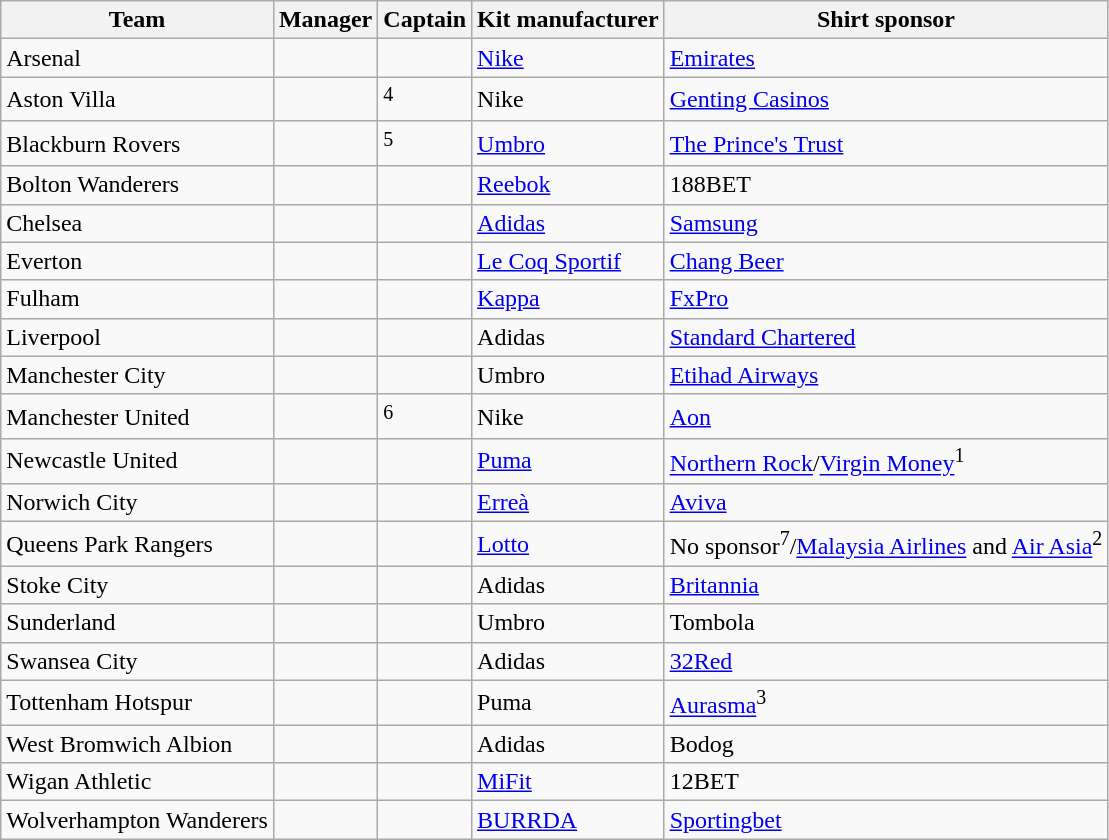<table class="wikitable sortable">
<tr>
<th>Team</th>
<th>Manager</th>
<th>Captain</th>
<th>Kit manufacturer</th>
<th>Shirt sponsor</th>
</tr>
<tr>
<td>Arsenal</td>
<td> </td>
<td> </td>
<td><a href='#'>Nike</a></td>
<td><a href='#'>Emirates</a></td>
</tr>
<tr>
<td>Aston Villa</td>
<td> </td>
<td> <sup>4</sup></td>
<td>Nike</td>
<td><a href='#'>Genting Casinos</a></td>
</tr>
<tr>
<td>Blackburn Rovers</td>
<td> </td>
<td> <sup>5</sup></td>
<td><a href='#'>Umbro</a></td>
<td><a href='#'>The Prince's Trust</a></td>
</tr>
<tr>
<td>Bolton Wanderers</td>
<td> </td>
<td> </td>
<td><a href='#'>Reebok</a></td>
<td>188BET</td>
</tr>
<tr>
<td>Chelsea</td>
<td> </td>
<td> </td>
<td><a href='#'>Adidas</a></td>
<td><a href='#'>Samsung</a></td>
</tr>
<tr>
<td>Everton</td>
<td> </td>
<td> </td>
<td><a href='#'>Le Coq Sportif</a></td>
<td><a href='#'>Chang Beer</a></td>
</tr>
<tr>
<td>Fulham</td>
<td> </td>
<td> </td>
<td><a href='#'>Kappa</a></td>
<td><a href='#'>FxPro</a></td>
</tr>
<tr>
<td>Liverpool</td>
<td> </td>
<td> </td>
<td>Adidas</td>
<td><a href='#'>Standard Chartered</a></td>
</tr>
<tr>
<td>Manchester City</td>
<td> </td>
<td> </td>
<td>Umbro</td>
<td><a href='#'>Etihad Airways</a></td>
</tr>
<tr>
<td>Manchester United</td>
<td> </td>
<td> <sup>6</sup></td>
<td>Nike</td>
<td><a href='#'>Aon</a></td>
</tr>
<tr>
<td>Newcastle United</td>
<td> </td>
<td> </td>
<td><a href='#'>Puma</a></td>
<td><a href='#'>Northern Rock</a>/<a href='#'>Virgin Money</a><sup>1</sup></td>
</tr>
<tr>
<td>Norwich City</td>
<td> </td>
<td> </td>
<td><a href='#'>Erreà</a></td>
<td><a href='#'>Aviva</a></td>
</tr>
<tr>
<td>Queens Park Rangers</td>
<td> </td>
<td> </td>
<td><a href='#'>Lotto</a></td>
<td>No sponsor<sup>7</sup>/<a href='#'>Malaysia Airlines</a> and <a href='#'>Air Asia</a><sup>2</sup></td>
</tr>
<tr>
<td>Stoke City</td>
<td> </td>
<td> </td>
<td>Adidas</td>
<td><a href='#'>Britannia</a></td>
</tr>
<tr>
<td>Sunderland</td>
<td> </td>
<td> </td>
<td>Umbro</td>
<td>Tombola</td>
</tr>
<tr>
<td>Swansea City</td>
<td> </td>
<td> </td>
<td>Adidas</td>
<td><a href='#'>32Red</a></td>
</tr>
<tr>
<td>Tottenham Hotspur</td>
<td> </td>
<td> </td>
<td>Puma</td>
<td><a href='#'>Aurasma</a><sup>3</sup></td>
</tr>
<tr>
<td>West Bromwich Albion</td>
<td> </td>
<td> </td>
<td>Adidas</td>
<td>Bodog</td>
</tr>
<tr>
<td>Wigan Athletic</td>
<td> </td>
<td> </td>
<td><a href='#'>MiFit</a></td>
<td>12BET</td>
</tr>
<tr>
<td>Wolverhampton Wanderers</td>
<td> </td>
<td> </td>
<td><a href='#'>BURRDA</a></td>
<td><a href='#'>Sportingbet</a></td>
</tr>
</table>
